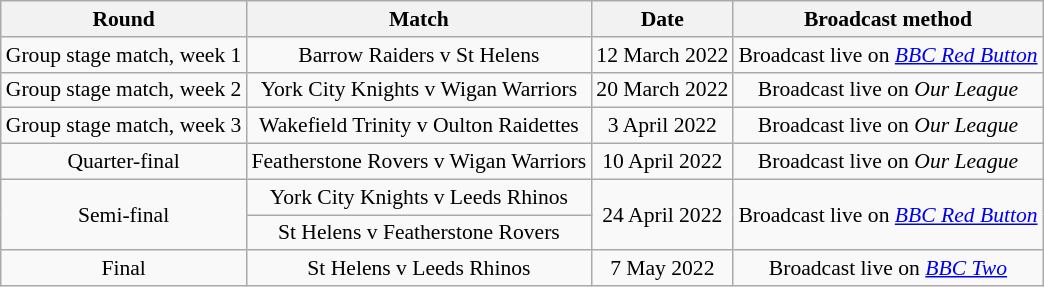<table class="wikitable" style="border-collapse:collapse; font-size:90%; text-align:center;">
<tr>
<th>Round</th>
<th>Match</th>
<th>Date</th>
<th>Broadcast method</th>
</tr>
<tr>
<td>Group stage match, week 1</td>
<td>Barrow Raiders v St Helens</td>
<td>12 March 2022</td>
<td>Broadcast live on <em><a href='#'>BBC Red Button</a></em></td>
</tr>
<tr>
<td>Group stage match, week 2</td>
<td>York City Knights v Wigan Warriors</td>
<td>20 March 2022</td>
<td>Broadcast live on <em>Our League</em></td>
</tr>
<tr>
<td>Group stage match, week 3</td>
<td>Wakefield Trinity v Oulton Raidettes</td>
<td>3 April 2022</td>
<td>Broadcast live on <em>Our League</em></td>
</tr>
<tr>
<td>Quarter-final</td>
<td>Featherstone Rovers v Wigan Warriors</td>
<td>10 April 2022</td>
<td>Broadcast live on <em>Our League</em></td>
</tr>
<tr>
<td rowspan=2>Semi-final</td>
<td>York City Knights v Leeds Rhinos</td>
<td rowspan=2>24 April 2022</td>
<td rowspan=2>Broadcast live on <em><a href='#'>BBC Red Button</a></em></td>
</tr>
<tr>
<td>St Helens v Featherstone Rovers</td>
</tr>
<tr>
<td>Final</td>
<td>St Helens v Leeds Rhinos</td>
<td>7 May 2022</td>
<td>Broadcast live on <em><a href='#'>BBC Two</a></em></td>
</tr>
</table>
